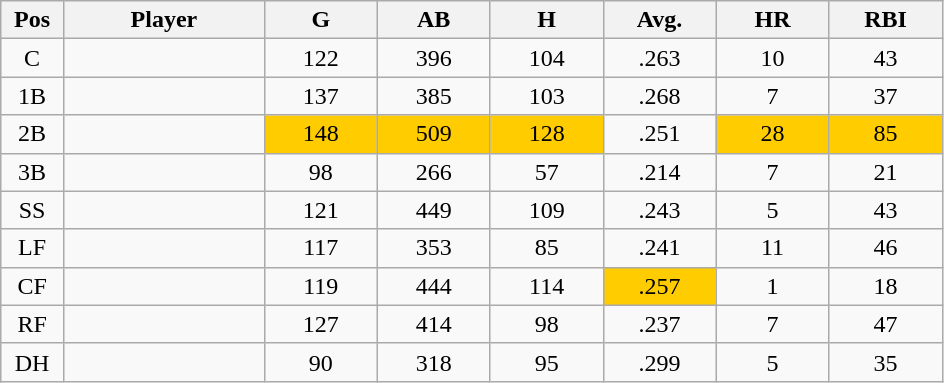<table class="wikitable sortable">
<tr>
<th bgcolor="#DDDDFF" width="5%">Pos</th>
<th bgcolor="#DDDDFF" width="16%">Player</th>
<th bgcolor="#DDDDFF" width="9%">G</th>
<th bgcolor="#DDDDFF" width="9%">AB</th>
<th bgcolor="#DDDDFF" width="9%">H</th>
<th bgcolor="#DDDDFF" width="9%">Avg.</th>
<th bgcolor="#DDDDFF" width="9%">HR</th>
<th bgcolor="#DDDDFF" width="9%">RBI</th>
</tr>
<tr align="center">
<td>C</td>
<td></td>
<td>122</td>
<td>396</td>
<td>104</td>
<td>.263</td>
<td>10</td>
<td>43</td>
</tr>
<tr align="center">
<td>1B</td>
<td></td>
<td>137</td>
<td>385</td>
<td>103</td>
<td>.268</td>
<td>7</td>
<td>37</td>
</tr>
<tr align="center">
<td>2B</td>
<td></td>
<td bgcolor="FFCC00">148</td>
<td bgcolor="FFCC00">509</td>
<td bgcolor="FFCC00">128</td>
<td>.251</td>
<td bgcolor="FFCC00">28</td>
<td bgcolor="FFCC00">85</td>
</tr>
<tr align="center">
<td>3B</td>
<td></td>
<td>98</td>
<td>266</td>
<td>57</td>
<td>.214</td>
<td>7</td>
<td>21</td>
</tr>
<tr align="center">
<td>SS</td>
<td></td>
<td>121</td>
<td>449</td>
<td>109</td>
<td>.243</td>
<td>5</td>
<td>43</td>
</tr>
<tr align="center">
<td>LF</td>
<td></td>
<td>117</td>
<td>353</td>
<td>85</td>
<td>.241</td>
<td>11</td>
<td>46</td>
</tr>
<tr align="center">
<td>CF</td>
<td></td>
<td>119</td>
<td>444</td>
<td>114</td>
<td bgcolor="FFCC00">.257</td>
<td>1</td>
<td>18</td>
</tr>
<tr align="center">
<td>RF</td>
<td></td>
<td>127</td>
<td>414</td>
<td>98</td>
<td>.237</td>
<td>7</td>
<td>47</td>
</tr>
<tr align="center">
<td>DH</td>
<td></td>
<td>90</td>
<td>318</td>
<td>95</td>
<td>.299</td>
<td>5</td>
<td>35</td>
</tr>
</table>
